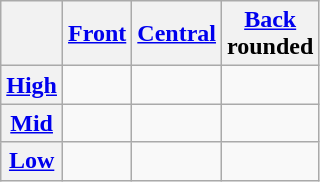<table class="wikitable" style="text-align: center">
<tr>
<th></th>
<th><a href='#'>Front</a></th>
<th><a href='#'>Central</a></th>
<th><a href='#'>Back</a><br>rounded</th>
</tr>
<tr>
<th><a href='#'>High</a></th>
<td></td>
<td></td>
<td></td>
</tr>
<tr>
<th><a href='#'>Mid</a></th>
<td></td>
<td></td>
<td></td>
</tr>
<tr>
<th><a href='#'>Low</a></th>
<td></td>
<td></td>
<td></td>
</tr>
</table>
